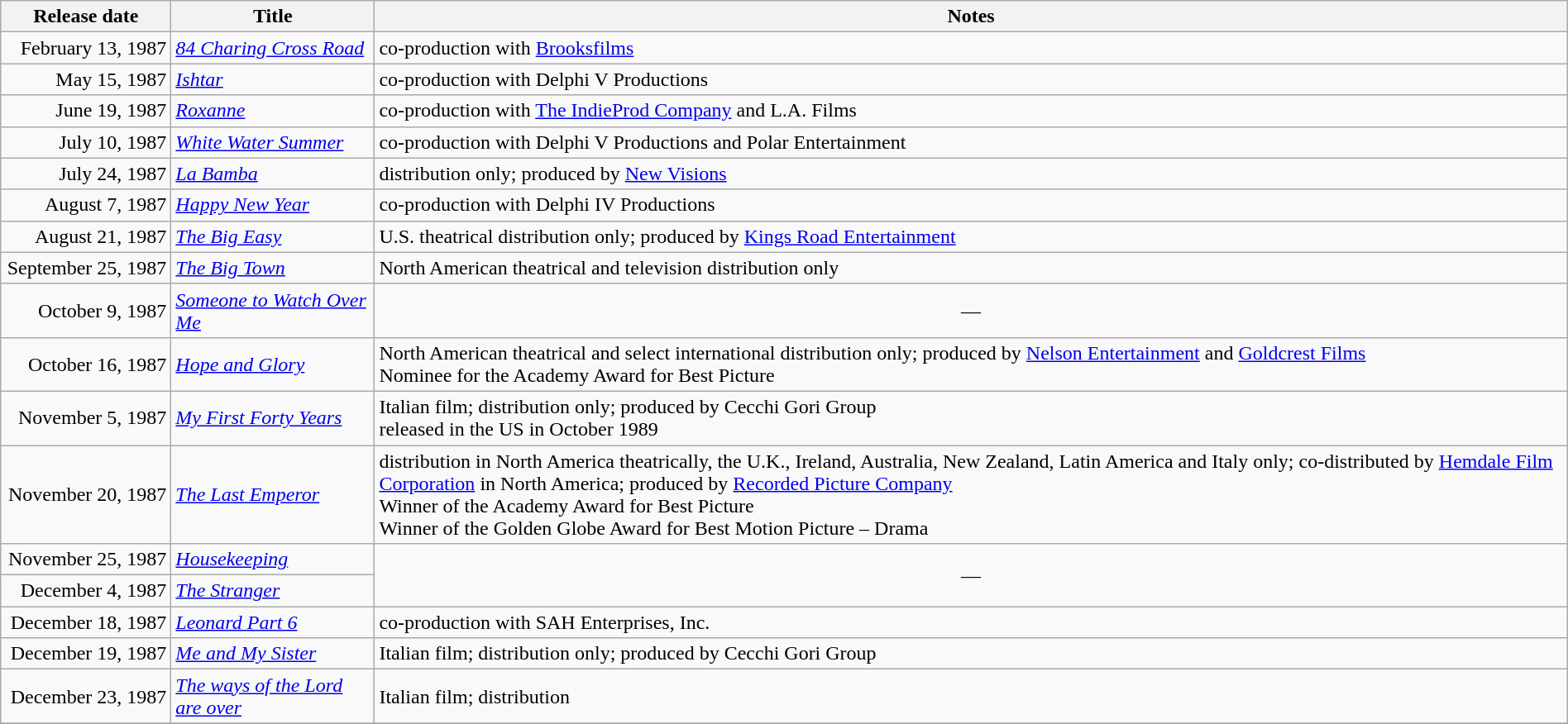<table class="wikitable sortable" style="width:100%;">
<tr>
<th scope="col" style="width:130px;">Release date</th>
<th>Title</th>
<th>Notes</th>
</tr>
<tr>
<td style="text-align:right;">February 13, 1987</td>
<td><em><a href='#'>84 Charing Cross Road</a></em></td>
<td>co-production with <a href='#'>Brooksfilms</a></td>
</tr>
<tr>
<td style="text-align:right;">May 15, 1987</td>
<td><em><a href='#'>Ishtar</a></em></td>
<td>co-production with Delphi V Productions</td>
</tr>
<tr>
<td style="text-align:right;">June 19, 1987</td>
<td><em><a href='#'>Roxanne</a></em></td>
<td>co-production with <a href='#'>The IndieProd Company</a> and L.A. Films</td>
</tr>
<tr>
<td style="text-align:right;">July 10, 1987</td>
<td><em><a href='#'>White Water Summer</a></em></td>
<td>co-production with Delphi V Productions and Polar Entertainment</td>
</tr>
<tr>
<td style="text-align:right;">July 24, 1987</td>
<td><em><a href='#'>La Bamba</a></em></td>
<td>distribution only; produced by <a href='#'>New Visions</a></td>
</tr>
<tr>
<td style="text-align:right;">August 7, 1987</td>
<td><em><a href='#'>Happy New Year</a></em></td>
<td>co-production with Delphi IV Productions</td>
</tr>
<tr>
<td style="text-align:right;">August 21, 1987</td>
<td><em><a href='#'>The Big Easy</a></em></td>
<td>U.S. theatrical distribution only; produced by <a href='#'>Kings Road Entertainment</a></td>
</tr>
<tr>
<td style="text-align:right;">September 25, 1987</td>
<td><em><a href='#'>The Big Town</a></em></td>
<td>North American theatrical and television distribution only</td>
</tr>
<tr>
<td style="text-align:right;">October 9, 1987</td>
<td><em><a href='#'>Someone to Watch Over Me</a></em></td>
<td align="center">—</td>
</tr>
<tr>
<td style="text-align:right;">October 16, 1987</td>
<td><em><a href='#'>Hope and Glory</a></em></td>
<td>North American theatrical and select international distribution only; produced by <a href='#'>Nelson Entertainment</a> and <a href='#'>Goldcrest Films</a><br>Nominee for the Academy Award for Best Picture</td>
</tr>
<tr>
<td style="text-align:right;">November 5, 1987</td>
<td><em><a href='#'>My First Forty Years</a></em></td>
<td>Italian film; distribution only; produced by Cecchi Gori Group<br>released in the US in October 1989</td>
</tr>
<tr>
<td style="text-align:right;">November 20, 1987</td>
<td><em><a href='#'>The Last Emperor</a></em></td>
<td>distribution in North America theatrically, the U.K., Ireland, Australia, New Zealand, Latin America and Italy only; co-distributed by <a href='#'>Hemdale Film Corporation</a> in North America; produced by <a href='#'>Recorded Picture Company</a><br>Winner of the Academy Award for Best Picture<br>Winner of the Golden Globe Award for Best Motion Picture – Drama</td>
</tr>
<tr>
<td style="text-align:right;">November 25, 1987</td>
<td><em><a href='#'>Housekeeping</a></em></td>
<td rowspan="2" align="center">—</td>
</tr>
<tr>
<td style="text-align:right;">December 4, 1987</td>
<td><em><a href='#'>The Stranger</a></em></td>
</tr>
<tr>
<td style="text-align:right;">December 18, 1987</td>
<td><em><a href='#'>Leonard Part 6</a></em></td>
<td>co-production with SAH Enterprises, Inc.</td>
</tr>
<tr>
<td style="text-align:right;">December 19, 1987</td>
<td><em><a href='#'>Me and My Sister</a></em></td>
<td>Italian film; distribution only; produced by Cecchi Gori Group</td>
</tr>
<tr>
<td style="text-align:right;">December 23, 1987</td>
<td><em><a href='#'>The ways of the Lord are over</a></em></td>
<td>Italian film; distribution</td>
</tr>
<tr>
</tr>
</table>
